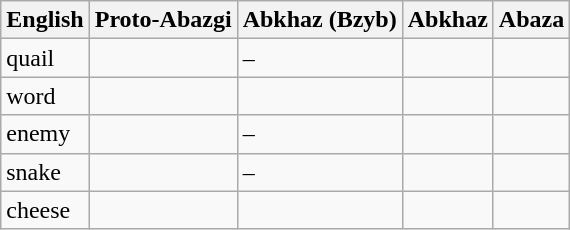<table class="wikitable" border="1" text-align="right">
<tr>
<th>English</th>
<th>Proto-Abazgi</th>
<th>Abkhaz (Bzyb)</th>
<th>Abkhaz</th>
<th>Abaza</th>
</tr>
<tr>
<td>quail</td>
<td></td>
<td>–</td>
<td></td>
<td></td>
</tr>
<tr>
<td>word</td>
<td></td>
<td></td>
<td></td>
<td></td>
</tr>
<tr>
<td>enemy</td>
<td></td>
<td>–</td>
<td></td>
<td></td>
</tr>
<tr>
<td>snake</td>
<td></td>
<td>–</td>
<td></td>
<td></td>
</tr>
<tr>
<td>cheese</td>
<td></td>
<td></td>
<td></td>
<td></td>
</tr>
</table>
